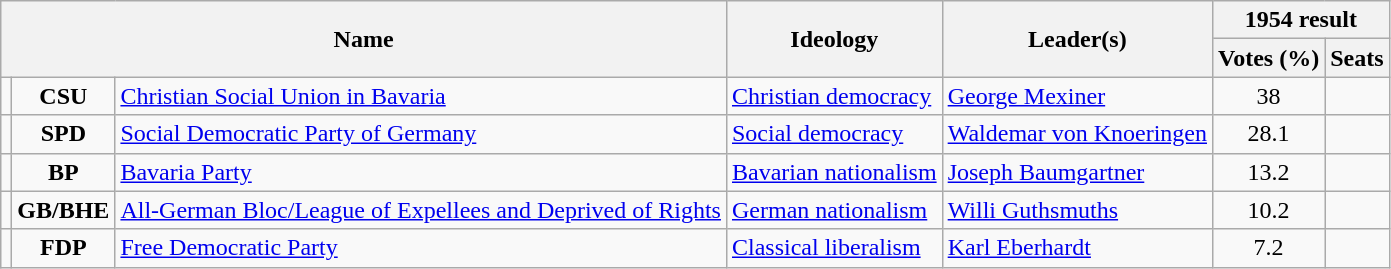<table class="wikitable">
<tr>
<th rowspan=2 colspan=3>Name</th>
<th rowspan=2>Ideology</th>
<th rowspan=2>Leader(s)</th>
<th colspan=2>1954 result</th>
</tr>
<tr>
<th>Votes (%)</th>
<th>Seats</th>
</tr>
<tr>
<td bgcolor=></td>
<td align=center><strong>CSU</strong></td>
<td><a href='#'>Christian Social Union in Bavaria</a><br></td>
<td><a href='#'>Christian democracy</a></td>
<td><a href='#'>George Mexiner</a></td>
<td align=center>38</td>
<td></td>
</tr>
<tr>
<td bgcolor=></td>
<td align=center><strong>SPD</strong></td>
<td><a href='#'>Social Democratic Party of Germany</a><br></td>
<td><a href='#'>Social democracy</a></td>
<td><a href='#'>Waldemar von Knoeringen</a></td>
<td align=center>28.1</td>
<td></td>
</tr>
<tr>
<td bgcolor=></td>
<td align=center><strong>BP</strong></td>
<td><a href='#'>Bavaria Party</a><br></td>
<td><a href='#'>Bavarian nationalism</a></td>
<td><a href='#'>Joseph Baumgartner</a></td>
<td align=center>13.2</td>
<td></td>
</tr>
<tr>
<td bgcolor=></td>
<td align=center><strong>GB/BHE</strong></td>
<td><a href='#'>All-German Bloc/League of Expellees and Deprived of Rights</a><br></td>
<td><a href='#'>German nationalism</a></td>
<td><a href='#'>Willi Guthsmuths</a></td>
<td align=center>10.2</td>
<td></td>
</tr>
<tr>
<td bgcolor=></td>
<td align=center><strong>FDP</strong></td>
<td><a href='#'>Free Democratic Party</a><br></td>
<td><a href='#'>Classical liberalism</a></td>
<td><a href='#'>Karl Eberhardt</a></td>
<td align=center>7.2</td>
<td></td>
</tr>
</table>
